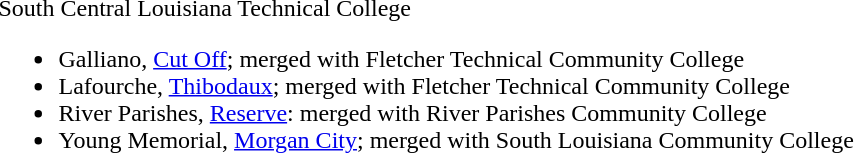<table>
<tr ---- valign="top">
<td><br>South Central Louisiana Technical College<ul><li>Galliano, <a href='#'>Cut Off</a>; merged with Fletcher Technical Community College</li><li>Lafourche, <a href='#'>Thibodaux</a>; merged with Fletcher Technical Community College</li><li>River Parishes, <a href='#'>Reserve</a>: merged with River Parishes Community College</li><li>Young Memorial, <a href='#'>Morgan City</a>; merged with South Louisiana Community College</li></ul></td>
</tr>
</table>
